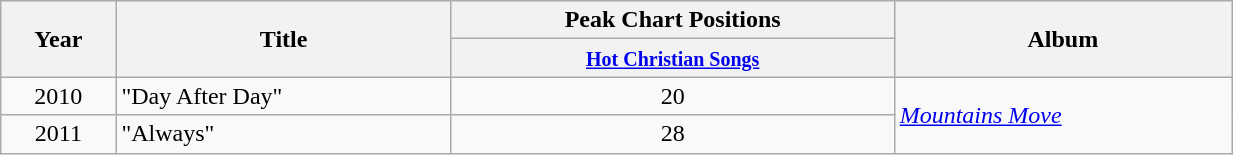<table class="wikitable"  style="width:65%; text-align:center;">
<tr>
<th rowspan="2"><strong>Year</strong></th>
<th rowspan="2"><strong>Title</strong></th>
<th><strong>Peak Chart Positions</strong></th>
<th rowspan="2"><strong>Album</strong></th>
</tr>
<tr>
<th><small><a href='#'>Hot Christian Songs</a></small></th>
</tr>
<tr>
<td>2010</td>
<td style="text-align:left">"Day After Day"</td>
<td>20</td>
<td rowspan="2" style="text-align:left"><em><a href='#'>Mountains Move</a></em></td>
</tr>
<tr>
<td>2011</td>
<td style="text-align:left">"Always"</td>
<td>28</td>
</tr>
</table>
